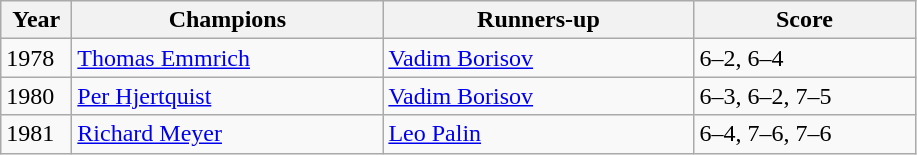<table class="wikitable">
<tr>
<th style="width:40px">Year</th>
<th style="width:200px">Champions</th>
<th style="width:200px">Runners-up</th>
<th style="width:140px" class="unsortable">Score</th>
</tr>
<tr>
<td>1978</td>
<td> <a href='#'>Thomas Emmrich</a></td>
<td> <a href='#'>Vadim Borisov</a></td>
<td>6–2, 6–4</td>
</tr>
<tr>
<td>1980</td>
<td> <a href='#'>Per Hjertquist</a></td>
<td> <a href='#'>Vadim Borisov</a></td>
<td>6–3, 6–2, 7–5</td>
</tr>
<tr>
<td>1981</td>
<td> <a href='#'>Richard Meyer</a></td>
<td> <a href='#'>Leo Palin</a></td>
<td>6–4, 7–6, 7–6</td>
</tr>
</table>
